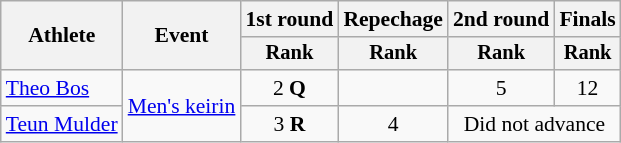<table class=wikitable style="font-size:90%">
<tr>
<th rowspan="2">Athlete</th>
<th rowspan="2">Event</th>
<th>1st round</th>
<th>Repechage</th>
<th>2nd round</th>
<th>Finals</th>
</tr>
<tr style="font-size:95%">
<th>Rank</th>
<th>Rank</th>
<th>Rank</th>
<th>Rank</th>
</tr>
<tr align=center>
<td align=left><a href='#'>Theo Bos</a></td>
<td align=left rowspan=2><a href='#'>Men's keirin</a></td>
<td>2 <strong>Q</strong></td>
<td></td>
<td>5</td>
<td>12</td>
</tr>
<tr align=center>
<td align=left><a href='#'>Teun Mulder</a></td>
<td>3 <strong>R</strong></td>
<td>4</td>
<td colspan=2>Did not advance</td>
</tr>
</table>
